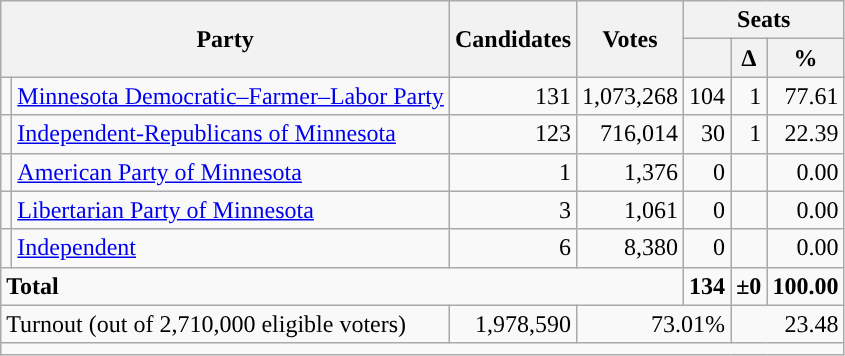<table class="wikitable">
<tr>
<th rowspan="2" colspan="2">Party</th>
<th rowspan="2">Candidates</th>
<th rowspan="2" colspan="1">Votes</th>
<th colspan="3">Seats</th>
</tr>
<tr>
<th></th>
<th>∆</th>
<th>%</th>
</tr>
<tr>
<td style="background-color:"></td>
<td><a href='#'>Minnesota Democratic–Farmer–Labor Party</a></td>
<td align="right">131</td>
<td align="right">1,073,268</td>
<td align="right">104</td>
<td align="right">1</td>
<td align="right">77.61</td>
</tr>
<tr>
<td style="background-color:"></td>
<td><a href='#'>Independent-Republicans of Minnesota</a></td>
<td align="right">123</td>
<td align="right">716,014</td>
<td align="right">30</td>
<td align="right">1</td>
<td align="right">22.39</td>
</tr>
<tr>
<td style="background-color:"></td>
<td><a href='#'>American Party of Minnesota</a></td>
<td align="right">1</td>
<td align="right">1,376</td>
<td align="right">0</td>
<td align="right"></td>
<td align="right">0.00</td>
</tr>
<tr>
<td style="background-color:"></td>
<td><a href='#'>Libertarian Party of Minnesota</a></td>
<td align="right">3</td>
<td align="right">1,061</td>
<td align="right">0</td>
<td align="right"></td>
<td align="right">0.00</td>
</tr>
<tr>
<td style="background-color:"></td>
<td><a href='#'>Independent</a></td>
<td align="right">6</td>
<td align="right">8,380</td>
<td align="right">0</td>
<td align="right"></td>
<td align="right">0.00</td>
</tr>
<tr>
<td colspan="4" align="left"><strong>Total</strong></td>
<td align="right"><strong>134</strong></td>
<td align="right"><strong>±0</strong></td>
<td align="right"><strong>100.00</strong></td>
</tr>
<tr>
<td colspan="2" align="left">Turnout (out of 2,710,000 eligible voters)</td>
<td colspan="1" align="right">1,978,590</td>
<td colspan="2" align="right">73.01%</td>
<td colspan="2" align="right">23.48 </td>
</tr>
<tr>
<td colspan="7"></td>
</tr>
</table>
